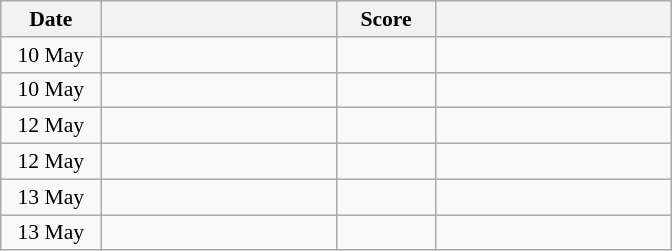<table class="wikitable" style="text-align: center; font-size:90% ">
<tr>
<th width="60">Date</th>
<th align="right" width="150"></th>
<th width="60">Score</th>
<th align="left" width="150"></th>
</tr>
<tr>
<td>10 May</td>
<td align=left><strong></strong></td>
<td align=center></td>
<td align=left></td>
</tr>
<tr>
<td>10 May</td>
<td align=left></td>
<td align=center></td>
<td align=left><strong></strong></td>
</tr>
<tr>
<td>12 May</td>
<td align=left><strong></strong></td>
<td align=center></td>
<td align=left></td>
</tr>
<tr>
<td>12 May</td>
<td align=left><strong></strong></td>
<td align=center></td>
<td align=left></td>
</tr>
<tr>
<td>13 May</td>
<td align=left><strong></strong></td>
<td align=center></td>
<td align=left></td>
</tr>
<tr>
<td>13 May</td>
<td align=left><strong></strong></td>
<td align=center></td>
<td align=left></td>
</tr>
</table>
